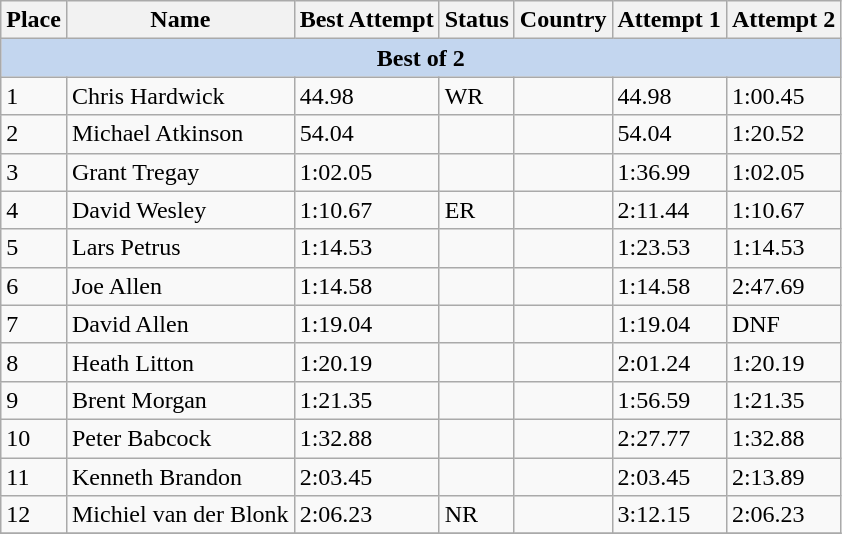<table class="wikitable sortable">
<tr>
<th>Place</th>
<th class="unsortable">Name</th>
<th>Best Attempt</th>
<th class="unsortable">Status</th>
<th class="unsortable">Country</th>
<th>Attempt 1</th>
<th>Attempt 2</th>
</tr>
<tr>
<th colspan="8" style="text-align:center; background:#C3D6EF;">Best of 2</th>
</tr>
<tr>
<td>1</td>
<td>Chris Hardwick</td>
<td>44.98</td>
<td>WR</td>
<td></td>
<td>44.98</td>
<td>1:00.45</td>
</tr>
<tr>
<td>2</td>
<td>Michael Atkinson</td>
<td>54.04</td>
<td></td>
<td></td>
<td>54.04</td>
<td>1:20.52</td>
</tr>
<tr>
<td>3</td>
<td>Grant Tregay</td>
<td>1:02.05</td>
<td></td>
<td></td>
<td>1:36.99</td>
<td>1:02.05</td>
</tr>
<tr>
<td>4</td>
<td>David Wesley</td>
<td>1:10.67</td>
<td>ER</td>
<td></td>
<td>2:11.44</td>
<td>1:10.67</td>
</tr>
<tr>
<td>5</td>
<td>Lars Petrus</td>
<td>1:14.53</td>
<td></td>
<td></td>
<td>1:23.53</td>
<td>1:14.53</td>
</tr>
<tr>
<td>6</td>
<td>Joe Allen</td>
<td>1:14.58</td>
<td></td>
<td></td>
<td>1:14.58</td>
<td>2:47.69</td>
</tr>
<tr>
<td>7</td>
<td>David Allen</td>
<td>1:19.04</td>
<td></td>
<td></td>
<td>1:19.04</td>
<td>DNF</td>
</tr>
<tr>
<td>8</td>
<td>Heath Litton</td>
<td>1:20.19</td>
<td></td>
<td></td>
<td>2:01.24</td>
<td>1:20.19</td>
</tr>
<tr>
<td>9</td>
<td>Brent Morgan</td>
<td>1:21.35</td>
<td></td>
<td></td>
<td>1:56.59</td>
<td>1:21.35</td>
</tr>
<tr>
<td>10</td>
<td>Peter Babcock</td>
<td>1:32.88</td>
<td></td>
<td></td>
<td>2:27.77</td>
<td>1:32.88</td>
</tr>
<tr>
<td>11</td>
<td>Kenneth Brandon</td>
<td>2:03.45</td>
<td></td>
<td></td>
<td>2:03.45</td>
<td>2:13.89</td>
</tr>
<tr>
<td>12</td>
<td>Michiel van der Blonk</td>
<td>2:06.23</td>
<td>NR</td>
<td></td>
<td>3:12.15</td>
<td>2:06.23</td>
</tr>
<tr>
</tr>
</table>
